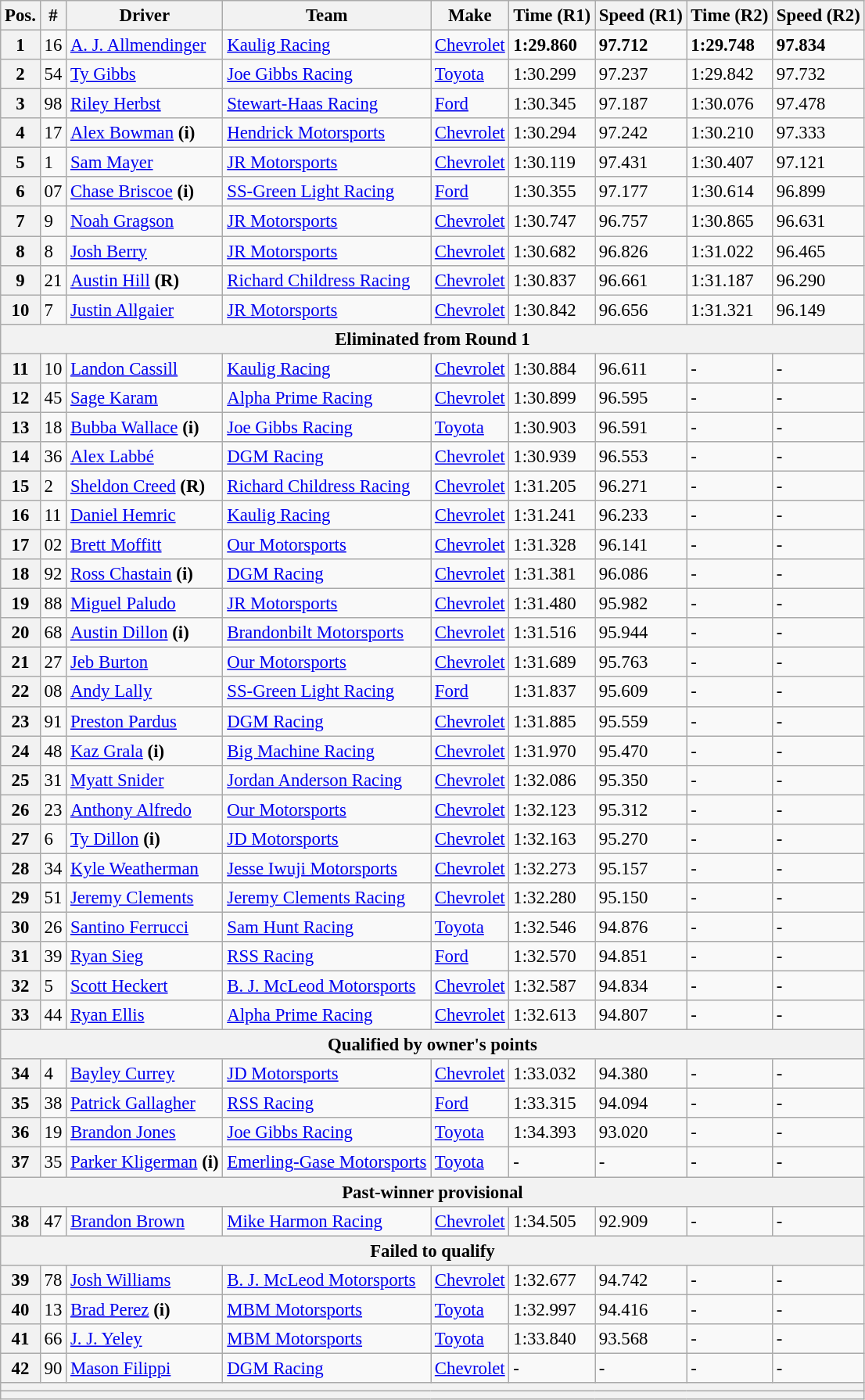<table class="wikitable" style="font-size:95%">
<tr>
<th>Pos.</th>
<th>#</th>
<th>Driver</th>
<th>Team</th>
<th>Make</th>
<th>Time (R1)</th>
<th>Speed (R1)</th>
<th>Time (R2)</th>
<th>Speed (R2)</th>
</tr>
<tr>
<th>1</th>
<td>16</td>
<td><a href='#'>A. J. Allmendinger</a></td>
<td><a href='#'>Kaulig Racing</a></td>
<td><a href='#'>Chevrolet</a></td>
<td><strong>1:29.860</strong></td>
<td><strong>97.712</strong></td>
<td><strong>1:29.748</strong></td>
<td><strong>97.834</strong></td>
</tr>
<tr>
<th>2</th>
<td>54</td>
<td><a href='#'>Ty Gibbs</a></td>
<td><a href='#'>Joe Gibbs Racing</a></td>
<td><a href='#'>Toyota</a></td>
<td>1:30.299</td>
<td>97.237</td>
<td>1:29.842</td>
<td>97.732</td>
</tr>
<tr>
<th>3</th>
<td>98</td>
<td><a href='#'>Riley Herbst</a></td>
<td><a href='#'>Stewart-Haas Racing</a></td>
<td><a href='#'>Ford</a></td>
<td>1:30.345</td>
<td>97.187</td>
<td>1:30.076</td>
<td>97.478</td>
</tr>
<tr>
<th>4</th>
<td>17</td>
<td><a href='#'>Alex Bowman</a> <strong>(i)</strong></td>
<td><a href='#'>Hendrick Motorsports</a></td>
<td><a href='#'>Chevrolet</a></td>
<td>1:30.294</td>
<td>97.242</td>
<td>1:30.210</td>
<td>97.333</td>
</tr>
<tr>
<th>5</th>
<td>1</td>
<td><a href='#'>Sam Mayer</a></td>
<td><a href='#'>JR Motorsports</a></td>
<td><a href='#'>Chevrolet</a></td>
<td>1:30.119</td>
<td>97.431</td>
<td>1:30.407</td>
<td>97.121</td>
</tr>
<tr>
<th>6</th>
<td>07</td>
<td><a href='#'>Chase Briscoe</a> <strong>(i)</strong></td>
<td><a href='#'>SS-Green Light Racing</a></td>
<td><a href='#'>Ford</a></td>
<td>1:30.355</td>
<td>97.177</td>
<td>1:30.614</td>
<td>96.899</td>
</tr>
<tr>
<th>7</th>
<td>9</td>
<td><a href='#'>Noah Gragson</a></td>
<td><a href='#'>JR Motorsports</a></td>
<td><a href='#'>Chevrolet</a></td>
<td>1:30.747</td>
<td>96.757</td>
<td>1:30.865</td>
<td>96.631</td>
</tr>
<tr>
<th>8</th>
<td>8</td>
<td><a href='#'>Josh Berry</a></td>
<td><a href='#'>JR Motorsports</a></td>
<td><a href='#'>Chevrolet</a></td>
<td>1:30.682</td>
<td>96.826</td>
<td>1:31.022</td>
<td>96.465</td>
</tr>
<tr>
<th>9</th>
<td>21</td>
<td><a href='#'>Austin Hill</a> <strong>(R)</strong></td>
<td><a href='#'>Richard Childress Racing</a></td>
<td><a href='#'>Chevrolet</a></td>
<td>1:30.837</td>
<td>96.661</td>
<td>1:31.187</td>
<td>96.290</td>
</tr>
<tr>
<th>10</th>
<td>7</td>
<td><a href='#'>Justin Allgaier</a></td>
<td><a href='#'>JR Motorsports</a></td>
<td><a href='#'>Chevrolet</a></td>
<td>1:30.842</td>
<td>96.656</td>
<td>1:31.321</td>
<td>96.149</td>
</tr>
<tr>
<th colspan="9">Eliminated from Round 1</th>
</tr>
<tr>
<th>11</th>
<td>10</td>
<td><a href='#'>Landon Cassill</a></td>
<td><a href='#'>Kaulig Racing</a></td>
<td><a href='#'>Chevrolet</a></td>
<td>1:30.884</td>
<td>96.611</td>
<td>-</td>
<td>-</td>
</tr>
<tr>
<th>12</th>
<td>45</td>
<td><a href='#'>Sage Karam</a></td>
<td><a href='#'>Alpha Prime Racing</a></td>
<td><a href='#'>Chevrolet</a></td>
<td>1:30.899</td>
<td>96.595</td>
<td>-</td>
<td>-</td>
</tr>
<tr>
<th>13</th>
<td>18</td>
<td><a href='#'>Bubba Wallace</a> <strong>(i)</strong></td>
<td><a href='#'>Joe Gibbs Racing</a></td>
<td><a href='#'>Toyota</a></td>
<td>1:30.903</td>
<td>96.591</td>
<td>-</td>
<td>-</td>
</tr>
<tr>
<th>14</th>
<td>36</td>
<td><a href='#'>Alex Labbé</a></td>
<td><a href='#'>DGM Racing</a></td>
<td><a href='#'>Chevrolet</a></td>
<td>1:30.939</td>
<td>96.553</td>
<td>-</td>
<td>-</td>
</tr>
<tr>
<th>15</th>
<td>2</td>
<td><a href='#'>Sheldon Creed</a> <strong>(R)</strong></td>
<td><a href='#'>Richard Childress Racing</a></td>
<td><a href='#'>Chevrolet</a></td>
<td>1:31.205</td>
<td>96.271</td>
<td>-</td>
<td>-</td>
</tr>
<tr>
<th>16</th>
<td>11</td>
<td><a href='#'>Daniel Hemric</a></td>
<td><a href='#'>Kaulig Racing</a></td>
<td><a href='#'>Chevrolet</a></td>
<td>1:31.241</td>
<td>96.233</td>
<td>-</td>
<td>-</td>
</tr>
<tr>
<th>17</th>
<td>02</td>
<td><a href='#'>Brett Moffitt</a></td>
<td><a href='#'>Our Motorsports</a></td>
<td><a href='#'>Chevrolet</a></td>
<td>1:31.328</td>
<td>96.141</td>
<td>-</td>
<td>-</td>
</tr>
<tr>
<th>18</th>
<td>92</td>
<td><a href='#'>Ross Chastain</a> <strong>(i)</strong></td>
<td><a href='#'>DGM Racing</a></td>
<td><a href='#'>Chevrolet</a></td>
<td>1:31.381</td>
<td>96.086</td>
<td>-</td>
<td>-</td>
</tr>
<tr>
<th>19</th>
<td>88</td>
<td><a href='#'>Miguel Paludo</a></td>
<td><a href='#'>JR Motorsports</a></td>
<td><a href='#'>Chevrolet</a></td>
<td>1:31.480</td>
<td>95.982</td>
<td>-</td>
<td>-</td>
</tr>
<tr>
<th>20</th>
<td>68</td>
<td><a href='#'>Austin Dillon</a> <strong>(i)</strong></td>
<td><a href='#'>Brandonbilt Motorsports</a></td>
<td><a href='#'>Chevrolet</a></td>
<td>1:31.516</td>
<td>95.944</td>
<td>-</td>
<td>-</td>
</tr>
<tr>
<th>21</th>
<td>27</td>
<td><a href='#'>Jeb Burton</a></td>
<td><a href='#'>Our Motorsports</a></td>
<td><a href='#'>Chevrolet</a></td>
<td>1:31.689</td>
<td>95.763</td>
<td>-</td>
<td>-</td>
</tr>
<tr>
<th>22</th>
<td>08</td>
<td><a href='#'>Andy Lally</a></td>
<td><a href='#'>SS-Green Light Racing</a></td>
<td><a href='#'>Ford</a></td>
<td>1:31.837</td>
<td>95.609</td>
<td>-</td>
<td>-</td>
</tr>
<tr>
<th>23</th>
<td>91</td>
<td><a href='#'>Preston Pardus</a></td>
<td><a href='#'>DGM Racing</a></td>
<td><a href='#'>Chevrolet</a></td>
<td>1:31.885</td>
<td>95.559</td>
<td>-</td>
<td>-</td>
</tr>
<tr>
<th>24</th>
<td>48</td>
<td><a href='#'>Kaz Grala</a> <strong>(i)</strong></td>
<td><a href='#'>Big Machine Racing</a></td>
<td><a href='#'>Chevrolet</a></td>
<td>1:31.970</td>
<td>95.470</td>
<td>-</td>
<td>-</td>
</tr>
<tr>
<th>25</th>
<td>31</td>
<td><a href='#'>Myatt Snider</a></td>
<td><a href='#'>Jordan Anderson Racing</a></td>
<td><a href='#'>Chevrolet</a></td>
<td>1:32.086</td>
<td>95.350</td>
<td>-</td>
<td>-</td>
</tr>
<tr>
<th>26</th>
<td>23</td>
<td><a href='#'>Anthony Alfredo</a></td>
<td><a href='#'>Our Motorsports</a></td>
<td><a href='#'>Chevrolet</a></td>
<td>1:32.123</td>
<td>95.312</td>
<td>-</td>
<td>-</td>
</tr>
<tr>
<th>27</th>
<td>6</td>
<td><a href='#'>Ty Dillon</a> <strong>(i)</strong></td>
<td><a href='#'>JD Motorsports</a></td>
<td><a href='#'>Chevrolet</a></td>
<td>1:32.163</td>
<td>95.270</td>
<td>-</td>
<td>-</td>
</tr>
<tr>
<th>28</th>
<td>34</td>
<td><a href='#'>Kyle Weatherman</a></td>
<td><a href='#'>Jesse Iwuji Motorsports</a></td>
<td><a href='#'>Chevrolet</a></td>
<td>1:32.273</td>
<td>95.157</td>
<td>-</td>
<td>-</td>
</tr>
<tr>
<th>29</th>
<td>51</td>
<td><a href='#'>Jeremy Clements</a></td>
<td><a href='#'>Jeremy Clements Racing</a></td>
<td><a href='#'>Chevrolet</a></td>
<td>1:32.280</td>
<td>95.150</td>
<td>-</td>
<td>-</td>
</tr>
<tr>
<th>30</th>
<td>26</td>
<td><a href='#'>Santino Ferrucci</a></td>
<td><a href='#'>Sam Hunt Racing</a></td>
<td><a href='#'>Toyota</a></td>
<td>1:32.546</td>
<td>94.876</td>
<td>-</td>
<td>-</td>
</tr>
<tr>
<th>31</th>
<td>39</td>
<td><a href='#'>Ryan Sieg</a></td>
<td><a href='#'>RSS Racing</a></td>
<td><a href='#'>Ford</a></td>
<td>1:32.570</td>
<td>94.851</td>
<td>-</td>
<td>-</td>
</tr>
<tr>
<th>32</th>
<td>5</td>
<td><a href='#'>Scott Heckert</a></td>
<td><a href='#'>B. J. McLeod Motorsports</a></td>
<td><a href='#'>Chevrolet</a></td>
<td>1:32.587</td>
<td>94.834</td>
<td>-</td>
<td>-</td>
</tr>
<tr>
<th>33</th>
<td>44</td>
<td><a href='#'>Ryan Ellis</a></td>
<td><a href='#'>Alpha Prime Racing</a></td>
<td><a href='#'>Chevrolet</a></td>
<td>1:32.613</td>
<td>94.807</td>
<td>-</td>
<td>-</td>
</tr>
<tr>
<th colspan="9">Qualified by owner's points</th>
</tr>
<tr>
<th>34</th>
<td>4</td>
<td><a href='#'>Bayley Currey</a></td>
<td><a href='#'>JD Motorsports</a></td>
<td><a href='#'>Chevrolet</a></td>
<td>1:33.032</td>
<td>94.380</td>
<td>-</td>
<td>-</td>
</tr>
<tr>
<th>35</th>
<td>38</td>
<td><a href='#'>Patrick Gallagher</a></td>
<td><a href='#'>RSS Racing</a></td>
<td><a href='#'>Ford</a></td>
<td>1:33.315</td>
<td>94.094</td>
<td>-</td>
<td>-</td>
</tr>
<tr>
<th>36</th>
<td>19</td>
<td><a href='#'>Brandon Jones</a></td>
<td><a href='#'>Joe Gibbs Racing</a></td>
<td><a href='#'>Toyota</a></td>
<td>1:34.393</td>
<td>93.020</td>
<td>-</td>
<td>-</td>
</tr>
<tr>
<th>37</th>
<td>35</td>
<td><a href='#'>Parker Kligerman</a> <strong>(i)</strong></td>
<td><a href='#'>Emerling-Gase Motorsports</a></td>
<td><a href='#'>Toyota</a></td>
<td>-</td>
<td>-</td>
<td>-</td>
<td>-</td>
</tr>
<tr>
<th colspan="9">Past-winner provisional</th>
</tr>
<tr>
<th>38</th>
<td>47</td>
<td><a href='#'>Brandon Brown</a></td>
<td><a href='#'>Mike Harmon Racing</a></td>
<td><a href='#'>Chevrolet</a></td>
<td>1:34.505</td>
<td>92.909</td>
<td>-</td>
<td>-</td>
</tr>
<tr>
<th colspan="9">Failed to qualify</th>
</tr>
<tr>
<th>39</th>
<td>78</td>
<td><a href='#'>Josh Williams</a></td>
<td><a href='#'>B. J. McLeod Motorsports</a></td>
<td><a href='#'>Chevrolet</a></td>
<td>1:32.677</td>
<td>94.742</td>
<td>-</td>
<td>-</td>
</tr>
<tr>
<th>40</th>
<td>13</td>
<td><a href='#'>Brad Perez</a> <strong>(i)</strong></td>
<td><a href='#'>MBM Motorsports</a></td>
<td><a href='#'>Toyota</a></td>
<td>1:32.997</td>
<td>94.416</td>
<td>-</td>
<td>-</td>
</tr>
<tr>
<th>41</th>
<td>66</td>
<td><a href='#'>J. J. Yeley</a></td>
<td><a href='#'>MBM Motorsports</a></td>
<td><a href='#'>Toyota</a></td>
<td>1:33.840</td>
<td>93.568</td>
<td>-</td>
<td>-</td>
</tr>
<tr>
<th>42</th>
<td>90</td>
<td><a href='#'>Mason Filippi</a></td>
<td><a href='#'>DGM Racing</a></td>
<td><a href='#'>Chevrolet</a></td>
<td>-</td>
<td>-</td>
<td>-</td>
<td>-</td>
</tr>
<tr>
<th colspan="9"></th>
</tr>
<tr>
<th colspan="9"></th>
</tr>
</table>
